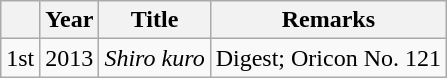<table class="wikitable">
<tr>
<th></th>
<th>Year</th>
<th>Title</th>
<th>Remarks</th>
</tr>
<tr>
<td>1st</td>
<td>2013</td>
<td><em>Shiro kuro</em></td>
<td>Digest; Oricon No. 121</td>
</tr>
</table>
